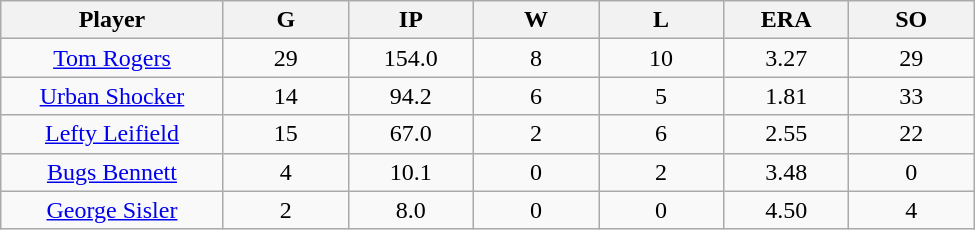<table class="wikitable sortable">
<tr>
<th bgcolor="#DDDDFF" width="16%">Player</th>
<th bgcolor="#DDDDFF" width="9%">G</th>
<th bgcolor="#DDDDFF" width="9%">IP</th>
<th bgcolor="#DDDDFF" width="9%">W</th>
<th bgcolor="#DDDDFF" width="9%">L</th>
<th bgcolor="#DDDDFF" width="9%">ERA</th>
<th bgcolor="#DDDDFF" width="9%">SO</th>
</tr>
<tr align="center">
<td><a href='#'>Tom Rogers</a></td>
<td>29</td>
<td>154.0</td>
<td>8</td>
<td>10</td>
<td>3.27</td>
<td>29</td>
</tr>
<tr align="center">
<td><a href='#'>Urban Shocker</a></td>
<td>14</td>
<td>94.2</td>
<td>6</td>
<td>5</td>
<td>1.81</td>
<td>33</td>
</tr>
<tr align=center>
<td><a href='#'>Lefty Leifield</a></td>
<td>15</td>
<td>67.0</td>
<td>2</td>
<td>6</td>
<td>2.55</td>
<td>22</td>
</tr>
<tr align=center>
<td><a href='#'>Bugs Bennett</a></td>
<td>4</td>
<td>10.1</td>
<td>0</td>
<td>2</td>
<td>3.48</td>
<td>0</td>
</tr>
<tr align=center>
<td><a href='#'>George Sisler</a></td>
<td>2</td>
<td>8.0</td>
<td>0</td>
<td>0</td>
<td>4.50</td>
<td>4</td>
</tr>
</table>
